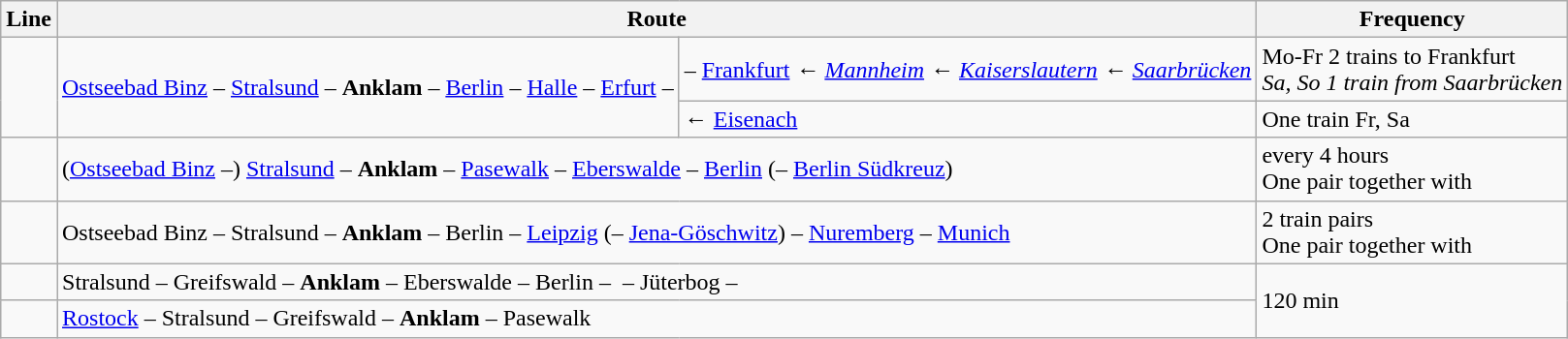<table class="wikitable">
<tr>
<th>Line</th>
<th colspan="2">Route</th>
<th>Frequency</th>
</tr>
<tr>
<td rowspan="2" style="text-align:center"></td>
<td rowspan="2"><a href='#'>Ostseebad Binz</a> – <a href='#'>Stralsund</a> – <strong>Anklam</strong> – <a href='#'>Berlin</a> – <a href='#'>Halle</a> – <a href='#'>Erfurt</a> –</td>
<td>– <a href='#'>Frankfurt</a> <em>← <a href='#'>Mannheim</a> ← <a href='#'>Kaiserslautern</a> ← <a href='#'>Saarbrücken</a></em></td>
<td>Mo-Fr 2 trains to Frankfurt<br><em>Sa, So 1 train from Saarbrücken</em></td>
</tr>
<tr>
<td>← <a href='#'>Eisenach</a></td>
<td>One train Fr, Sa</td>
</tr>
<tr>
<td style="text-align:center"></td>
<td colspan="2">(<a href='#'>Ostseebad Binz</a> –) <a href='#'>Stralsund</a> – <strong>Anklam</strong> – <a href='#'>Pasewalk</a> – <a href='#'>Eberswalde</a> – <a href='#'>Berlin</a> (– <a href='#'>Berlin Südkreuz</a>)</td>
<td>every 4 hours<br>One pair together with </td>
</tr>
<tr>
<td></td>
<td colspan="2">Ostseebad Binz – Stralsund – <strong>Anklam</strong> – Berlin – <a href='#'>Leipzig</a> (– <a href='#'>Jena-Göschwitz</a>) – <a href='#'>Nuremberg</a> – <a href='#'>Munich</a></td>
<td>2 train pairs<br>One pair together with </td>
</tr>
<tr>
<td style="text-align:center"></td>
<td colspan="2">Stralsund – Greifswald – <strong>Anklam</strong> – Eberswalde – Berlin –  – Jüterbog – </td>
<td rowspan="2">120 min</td>
</tr>
<tr>
<td></td>
<td colspan="2"><a href='#'>Rostock</a> – Stralsund – Greifswald – <strong>Anklam</strong> – Pasewalk</td>
</tr>
</table>
